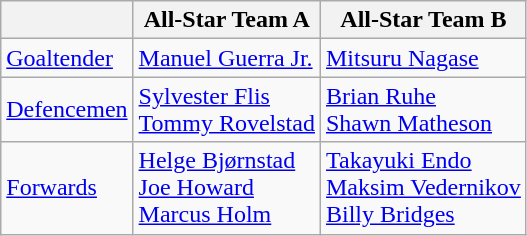<table class="wikitable">
<tr>
<th></th>
<th>All-Star Team A</th>
<th>All-Star Team B</th>
</tr>
<tr>
<td><a href='#'>Goaltender</a></td>
<td> <a href='#'>Manuel Guerra Jr.</a></td>
<td> <a href='#'>Mitsuru Nagase</a></td>
</tr>
<tr>
<td><a href='#'>Defencemen</a></td>
<td> <a href='#'>Sylvester Flis</a><br> <a href='#'>Tommy Rovelstad</a></td>
<td> <a href='#'>Brian Ruhe</a><br> <a href='#'>Shawn Matheson</a></td>
</tr>
<tr>
<td><a href='#'>Forwards</a></td>
<td> <a href='#'>Helge Bjørnstad</a><br> <a href='#'>Joe Howard</a><br> <a href='#'>Marcus Holm</a></td>
<td> <a href='#'>Takayuki Endo</a><br> <a href='#'>Maksim Vedernikov</a><br> <a href='#'>Billy Bridges</a></td>
</tr>
</table>
